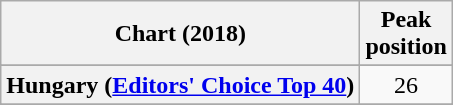<table class="wikitable sortable plainrowheaders" style="text-align:center">
<tr>
<th scope="col">Chart (2018)</th>
<th scope="col">Peak<br>position</th>
</tr>
<tr>
</tr>
<tr>
</tr>
<tr>
</tr>
<tr>
<th scope="row">Hungary (<a href='#'>Editors' Choice Top 40</a>)</th>
<td>26</td>
</tr>
<tr>
</tr>
<tr>
</tr>
</table>
